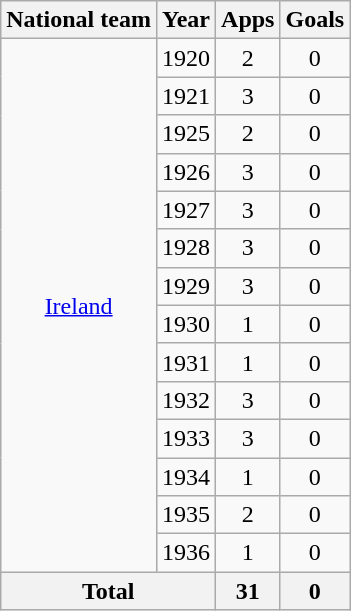<table class="wikitable" style="text-align:center">
<tr>
<th>National team</th>
<th>Year</th>
<th>Apps</th>
<th>Goals</th>
</tr>
<tr>
<td rowspan="14"><a href='#'>Ireland</a></td>
<td>1920</td>
<td>2</td>
<td>0</td>
</tr>
<tr>
<td>1921</td>
<td>3</td>
<td>0</td>
</tr>
<tr>
<td>1925</td>
<td>2</td>
<td>0</td>
</tr>
<tr>
<td>1926</td>
<td>3</td>
<td>0</td>
</tr>
<tr>
<td>1927</td>
<td>3</td>
<td>0</td>
</tr>
<tr>
<td>1928</td>
<td>3</td>
<td>0</td>
</tr>
<tr>
<td>1929</td>
<td>3</td>
<td>0</td>
</tr>
<tr>
<td>1930</td>
<td>1</td>
<td>0</td>
</tr>
<tr>
<td>1931</td>
<td>1</td>
<td>0</td>
</tr>
<tr>
<td>1932</td>
<td>3</td>
<td>0</td>
</tr>
<tr>
<td>1933</td>
<td>3</td>
<td>0</td>
</tr>
<tr>
<td>1934</td>
<td>1</td>
<td>0</td>
</tr>
<tr>
<td>1935</td>
<td>2</td>
<td>0</td>
</tr>
<tr>
<td>1936</td>
<td>1</td>
<td>0</td>
</tr>
<tr>
<th colspan="2">Total</th>
<th>31</th>
<th>0</th>
</tr>
</table>
